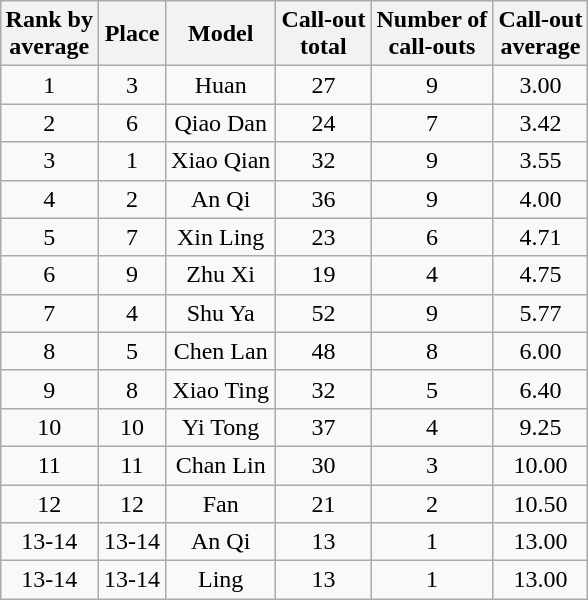<table class="wikitable sortable" style="margin:auto; text-align:center; white-space:nowrap">
<tr>
<th>Rank by<br>average</th>
<th>Place</th>
<th>Model</th>
<th>Call-out<br>total</th>
<th>Number of<br>call-outs</th>
<th>Call-out<br>average</th>
</tr>
<tr>
<td>1</td>
<td>3</td>
<td>Huan</td>
<td>27</td>
<td>9</td>
<td>3.00</td>
</tr>
<tr>
<td>2</td>
<td>6</td>
<td>Qiao Dan</td>
<td>24</td>
<td>7</td>
<td>3.42</td>
</tr>
<tr>
<td>3</td>
<td>1</td>
<td>Xiao Qian</td>
<td>32</td>
<td>9</td>
<td>3.55</td>
</tr>
<tr>
<td>4</td>
<td>2</td>
<td>An Qi</td>
<td>36</td>
<td>9</td>
<td>4.00</td>
</tr>
<tr>
<td>5</td>
<td>7</td>
<td>Xin Ling</td>
<td>23</td>
<td>6</td>
<td>4.71</td>
</tr>
<tr>
<td>6</td>
<td>9</td>
<td>Zhu Xi</td>
<td>19</td>
<td>4</td>
<td>4.75</td>
</tr>
<tr>
<td>7</td>
<td>4</td>
<td>Shu Ya</td>
<td>52</td>
<td>9</td>
<td>5.77</td>
</tr>
<tr>
<td>8</td>
<td>5</td>
<td>Chen Lan</td>
<td>48</td>
<td>8</td>
<td>6.00</td>
</tr>
<tr>
<td>9</td>
<td>8</td>
<td>Xiao Ting</td>
<td>32</td>
<td>5</td>
<td>6.40</td>
</tr>
<tr>
<td>10</td>
<td>10</td>
<td>Yi Tong</td>
<td>37</td>
<td>4</td>
<td>9.25</td>
</tr>
<tr>
<td>11</td>
<td>11</td>
<td>Chan Lin</td>
<td>30</td>
<td>3</td>
<td>10.00</td>
</tr>
<tr>
<td>12</td>
<td>12</td>
<td>Fan</td>
<td>21</td>
<td>2</td>
<td>10.50</td>
</tr>
<tr>
<td>13-14</td>
<td>13-14</td>
<td>An Qi</td>
<td>13</td>
<td>1</td>
<td>13.00</td>
</tr>
<tr>
<td>13-14</td>
<td>13-14</td>
<td>Ling</td>
<td>13</td>
<td>1</td>
<td>13.00</td>
</tr>
</table>
